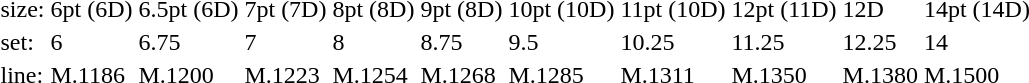<table style="margin-left:40px;">
<tr>
<td>size:</td>
<td>6pt (6D)</td>
<td>6.5pt (6D)</td>
<td>7pt (7D)</td>
<td>8pt (8D)</td>
<td>9pt (8D)</td>
<td>10pt (10D)</td>
<td>11pt (10D)</td>
<td>12pt (11D)</td>
<td>12D</td>
<td>14pt (14D)</td>
</tr>
<tr>
<td>set:</td>
<td>6</td>
<td>6.75</td>
<td>7</td>
<td>8</td>
<td>8.75</td>
<td>9.5</td>
<td>10.25</td>
<td>11.25</td>
<td>12.25</td>
<td>14</td>
</tr>
<tr>
<td>line:</td>
<td>M.1186</td>
<td>M.1200</td>
<td>M.1223</td>
<td>M.1254</td>
<td>M.1268</td>
<td>M.1285</td>
<td>M.1311</td>
<td>M.1350</td>
<td>M.1380</td>
<td>M.1500</td>
</tr>
</table>
